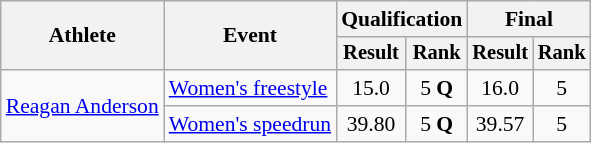<table class=wikitable style=font-size:90%;text-align:center>
<tr>
<th rowspan=2>Athlete</th>
<th rowspan=2>Event</th>
<th colspan=2>Qualification</th>
<th colspan=2>Final</th>
</tr>
<tr style=font-size:95%>
<th>Result</th>
<th>Rank</th>
<th>Result</th>
<th>Rank</th>
</tr>
<tr>
<td align=left rowspan=2><a href='#'>Reagan Anderson</a></td>
<td align=left><a href='#'>Women's freestyle</a></td>
<td>15.0</td>
<td>5 <strong>Q</strong></td>
<td>16.0</td>
<td>5</td>
</tr>
<tr>
<td align=left><a href='#'>Women's speedrun</a></td>
<td>39.80</td>
<td>5 <strong>Q</strong></td>
<td>39.57</td>
<td>5</td>
</tr>
</table>
